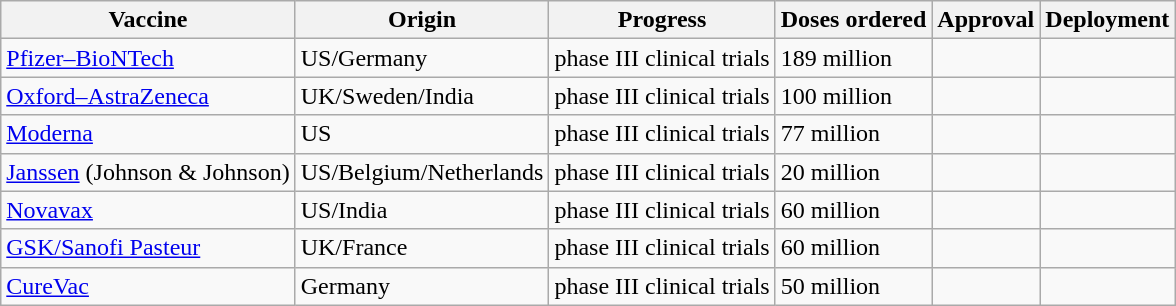<table class="wikitable">
<tr>
<th>Vaccine</th>
<th>Origin</th>
<th>Progress</th>
<th>Doses ordered</th>
<th>Approval</th>
<th>Deployment</th>
</tr>
<tr>
<td><a href='#'>Pfizer–BioNTech</a></td>
<td>US/Germany</td>
<td>phase III clinical trials</td>
<td>189 million</td>
<td></td>
<td></td>
</tr>
<tr>
<td><a href='#'>Oxford–AstraZeneca</a></td>
<td>UK/Sweden/India</td>
<td>phase III clinical trials</td>
<td>100 million</td>
<td></td>
<td></td>
</tr>
<tr>
<td><a href='#'>Moderna</a></td>
<td>US</td>
<td>phase III clinical trials</td>
<td>77 million</td>
<td></td>
<td></td>
</tr>
<tr>
<td><a href='#'>Janssen</a> (Johnson & Johnson)</td>
<td>US/Belgium/Netherlands</td>
<td>phase III clinical trials</td>
<td>20 million</td>
<td></td>
<td></td>
</tr>
<tr>
<td><a href='#'>Novavax</a></td>
<td>US/India</td>
<td>phase III clinical trials</td>
<td>60 million</td>
<td></td>
<td></td>
</tr>
<tr>
<td><a href='#'>GSK/Sanofi Pasteur</a></td>
<td>UK/France</td>
<td>phase III clinical trials</td>
<td>60 million</td>
<td></td>
<td></td>
</tr>
<tr>
<td><a href='#'>CureVac</a></td>
<td>Germany</td>
<td>phase III clinical trials</td>
<td>50 million</td>
<td></td>
<td></td>
</tr>
</table>
